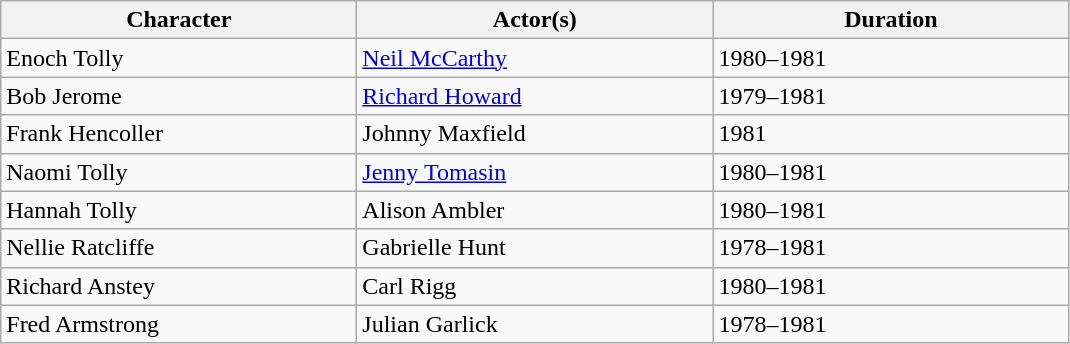<table class="wikitable">
<tr>
<th scope="col" width="230">Character</th>
<th scope="col" width="230">Actor(s)</th>
<th scope="col" width="230">Duration</th>
</tr>
<tr>
<td>Enoch Tolly</td>
<td><a href='#'>Neil McCarthy</a></td>
<td>1980–1981</td>
</tr>
<tr>
<td>Bob Jerome</td>
<td><a href='#'>Richard Howard</a></td>
<td>1979–1981</td>
</tr>
<tr>
<td>Frank Hencoller</td>
<td>Johnny Maxfield</td>
<td>1981</td>
</tr>
<tr>
<td>Naomi Tolly</td>
<td><a href='#'>Jenny Tomasin</a></td>
<td>1980–1981</td>
</tr>
<tr>
<td>Hannah Tolly</td>
<td>Alison Ambler</td>
<td>1980–1981</td>
</tr>
<tr>
<td>Nellie Ratcliffe</td>
<td>Gabrielle Hunt</td>
<td>1978–1981</td>
</tr>
<tr>
<td>Richard Anstey</td>
<td>Carl Rigg</td>
<td>1980–1981</td>
</tr>
<tr>
<td>Fred Armstrong</td>
<td>Julian Garlick</td>
<td>1978–1981</td>
</tr>
</table>
